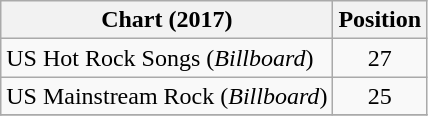<table class="wikitable plainrowheaders" style="text-align:center">
<tr>
<th>Chart (2017)</th>
<th>Position</th>
</tr>
<tr>
<td align="left">US Hot Rock Songs (<em>Billboard</em>)</td>
<td>27</td>
</tr>
<tr>
<td align="left">US Mainstream Rock (<em>Billboard</em>)</td>
<td>25</td>
</tr>
<tr>
</tr>
</table>
